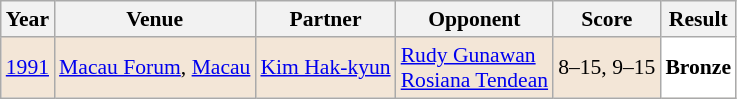<table class="sortable wikitable" style="font-size: 90%;">
<tr>
<th>Year</th>
<th>Venue</th>
<th>Partner</th>
<th>Opponent</th>
<th>Score</th>
<th>Result</th>
</tr>
<tr style="background:#F3E6D7">
<td align="center"><a href='#'>1991</a></td>
<td align="left"><a href='#'>Macau Forum</a>, <a href='#'>Macau</a></td>
<td align="left"> <a href='#'>Kim Hak-kyun</a></td>
<td align="left"> <a href='#'>Rudy Gunawan</a> <br>  <a href='#'>Rosiana Tendean</a></td>
<td align="left">8–15, 9–15</td>
<td style="text-align:left; background:white"> <strong>Bronze</strong></td>
</tr>
</table>
